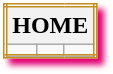<table class="wikitable collapsible collapsed" style="border:double #C48F1F; box-shadow: 4px 4px 4px #E40073;">
<tr>
<th colspan=5>HOME</th>
</tr>
<tr>
<td></td>
<td></td>
<td></td>
</tr>
<tr>
</tr>
</table>
